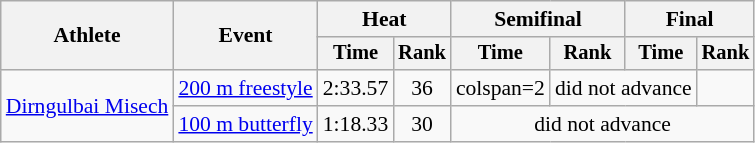<table class=wikitable style="font-size:90%">
<tr>
<th rowspan=2>Athlete</th>
<th rowspan=2>Event</th>
<th colspan="2">Heat</th>
<th colspan="2">Semifinal</th>
<th colspan="2">Final</th>
</tr>
<tr style="font-size:95%">
<th>Time</th>
<th>Rank</th>
<th>Time</th>
<th>Rank</th>
<th>Time</th>
<th>Rank</th>
</tr>
<tr align=center>
<td align=left rowspan=2><a href='#'>Dirngulbai Misech</a></td>
<td align=left><a href='#'>200 m freestyle</a></td>
<td>2:33.57</td>
<td>36</td>
<td>colspan=2 </td>
<td colspan=2>did not advance</td>
</tr>
<tr align=center>
<td align=left><a href='#'>100 m butterfly</a></td>
<td>1:18.33</td>
<td>30</td>
<td colspan=4>did not advance</td>
</tr>
</table>
